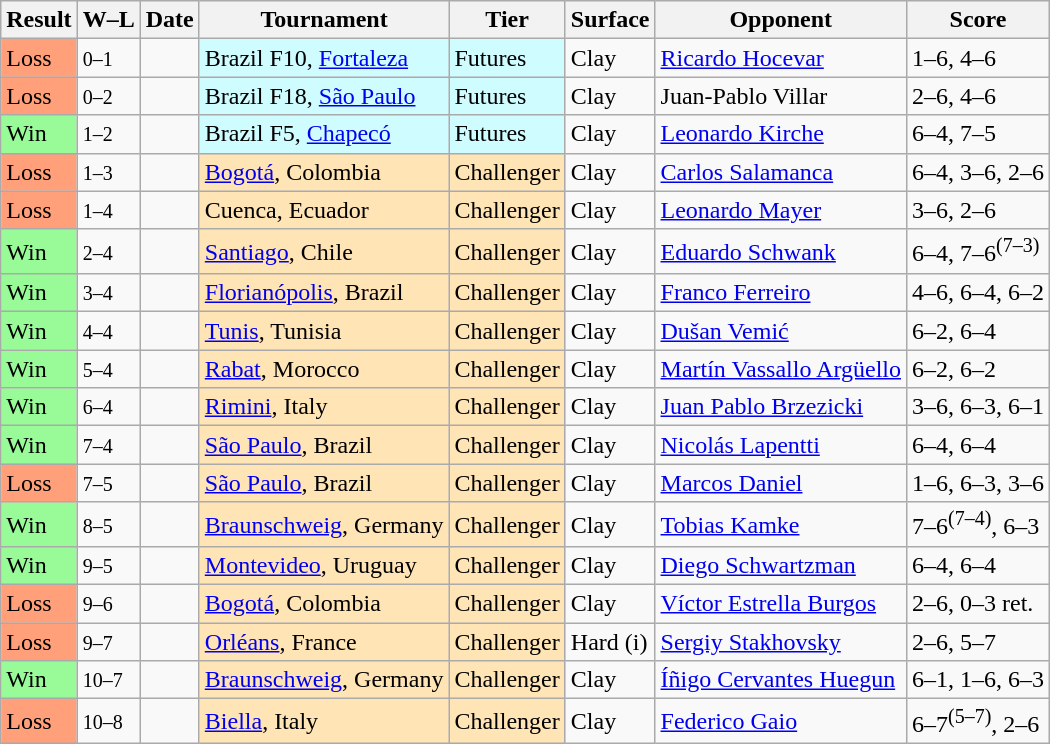<table class="sortable wikitable">
<tr>
<th>Result</th>
<th class="unsortable">W–L</th>
<th>Date</th>
<th>Tournament</th>
<th>Tier</th>
<th>Surface</th>
<th>Opponent</th>
<th class="unsortable">Score</th>
</tr>
<tr>
<td bgcolor=FFA07A>Loss</td>
<td><small>0–1</small></td>
<td></td>
<td style="background:#cffcff;">Brazil F10, <a href='#'>Fortaleza</a></td>
<td style="background:#cffcff;">Futures</td>
<td>Clay</td>
<td> <a href='#'>Ricardo Hocevar</a></td>
<td>1–6, 4–6</td>
</tr>
<tr>
<td bgcolor=FFA07A>Loss</td>
<td><small>0–2</small></td>
<td></td>
<td style="background:#cffcff;">Brazil F18, <a href='#'>São Paulo</a></td>
<td style="background:#cffcff;">Futures</td>
<td>Clay</td>
<td> Juan-Pablo Villar</td>
<td>2–6, 4–6</td>
</tr>
<tr>
<td bgcolor=98fb98>Win</td>
<td><small>1–2</small></td>
<td></td>
<td style="background:#cffcff;">Brazil F5, <a href='#'>Chapecó</a></td>
<td style="background:#cffcff;">Futures</td>
<td>Clay</td>
<td> <a href='#'>Leonardo Kirche</a></td>
<td>6–4, 7–5</td>
</tr>
<tr>
<td bgcolor=FFA07A>Loss</td>
<td><small>1–3</small></td>
<td></td>
<td style="background:moccasin;"><a href='#'>Bogotá</a>, Colombia</td>
<td style="background:moccasin;">Challenger</td>
<td>Clay</td>
<td> <a href='#'>Carlos Salamanca</a></td>
<td>6–4, 3–6, 2–6</td>
</tr>
<tr>
<td bgcolor=FFA07A>Loss</td>
<td><small>1–4</small></td>
<td></td>
<td style="background:moccasin;">Cuenca, Ecuador</td>
<td style="background:moccasin;">Challenger</td>
<td>Clay</td>
<td> <a href='#'>Leonardo Mayer</a></td>
<td>3–6, 2–6</td>
</tr>
<tr>
<td bgcolor=98fb98>Win</td>
<td><small>2–4</small></td>
<td><a href='#'></a></td>
<td style="background:moccasin;"><a href='#'>Santiago</a>, Chile</td>
<td style="background:moccasin;">Challenger</td>
<td>Clay</td>
<td> <a href='#'>Eduardo Schwank</a></td>
<td>6–4, 7–6<sup>(7–3)</sup></td>
</tr>
<tr>
<td bgcolor=98fb98>Win</td>
<td><small>3–4</small></td>
<td></td>
<td style="background:moccasin;"><a href='#'>Florianópolis</a>, Brazil</td>
<td style="background:moccasin;">Challenger</td>
<td>Clay</td>
<td> <a href='#'>Franco Ferreiro</a></td>
<td>4–6, 6–4, 6–2</td>
</tr>
<tr>
<td bgcolor=98fb98>Win</td>
<td><small>4–4</small></td>
<td><a href='#'></a></td>
<td style="background:moccasin;"><a href='#'>Tunis</a>, Tunisia</td>
<td style="background:moccasin;">Challenger</td>
<td>Clay</td>
<td> <a href='#'>Dušan Vemić</a></td>
<td>6–2, 6–4</td>
</tr>
<tr>
<td bgcolor=98fb98>Win</td>
<td><small>5–4</small></td>
<td></td>
<td style="background:moccasin;"><a href='#'>Rabat</a>, Morocco</td>
<td style="background:moccasin;">Challenger</td>
<td>Clay</td>
<td> <a href='#'>Martín Vassallo Argüello</a></td>
<td>6–2, 6–2</td>
</tr>
<tr>
<td bgcolor=98fb98>Win</td>
<td><small>6–4</small></td>
<td><a href='#'></a></td>
<td style="background:moccasin;"><a href='#'>Rimini</a>, Italy</td>
<td style="background:moccasin;">Challenger</td>
<td>Clay</td>
<td> <a href='#'>Juan Pablo Brzezicki</a></td>
<td>3–6, 6–3, 6–1</td>
</tr>
<tr>
<td bgcolor=98fb98>Win</td>
<td><small>7–4</small></td>
<td><a href='#'></a></td>
<td style="background:moccasin;"><a href='#'>São Paulo</a>, Brazil</td>
<td style="background:moccasin;">Challenger</td>
<td>Clay</td>
<td> <a href='#'>Nicolás Lapentti</a></td>
<td>6–4, 6–4</td>
</tr>
<tr>
<td bgcolor=FFA07A>Loss</td>
<td><small>7–5</small></td>
<td><a href='#'></a></td>
<td style="background:moccasin;"><a href='#'>São Paulo</a>, Brazil</td>
<td style="background:moccasin;">Challenger</td>
<td>Clay</td>
<td> <a href='#'>Marcos Daniel</a></td>
<td>1–6, 6–3, 3–6</td>
</tr>
<tr>
<td bgcolor=98fb98>Win</td>
<td><small>8–5</small></td>
<td><a href='#'></a></td>
<td style="background:moccasin;"><a href='#'>Braunschweig</a>, Germany</td>
<td style="background:moccasin;">Challenger</td>
<td>Clay</td>
<td> <a href='#'>Tobias Kamke</a></td>
<td>7–6<sup>(7–4)</sup>, 6–3</td>
</tr>
<tr>
<td bgcolor=98fb98>Win</td>
<td><small>9–5</small></td>
<td><a href='#'></a></td>
<td style="background:moccasin;"><a href='#'>Montevideo</a>, Uruguay</td>
<td style="background:moccasin;">Challenger</td>
<td>Clay</td>
<td> <a href='#'>Diego Schwartzman</a></td>
<td>6–4, 6–4</td>
</tr>
<tr>
<td bgcolor=FFA07A>Loss</td>
<td><small>9–6</small></td>
<td><a href='#'></a></td>
<td style="background:moccasin;"><a href='#'>Bogotá</a>, Colombia</td>
<td style="background:moccasin;">Challenger</td>
<td>Clay</td>
<td> <a href='#'>Víctor Estrella Burgos</a></td>
<td>2–6, 0–3 ret.</td>
</tr>
<tr>
<td bgcolor=FFA07A>Loss</td>
<td><small>9–7</small></td>
<td><a href='#'></a></td>
<td style="background:moccasin;"><a href='#'>Orléans</a>, France</td>
<td style="background:moccasin;">Challenger</td>
<td>Hard (i)</td>
<td> <a href='#'>Sergiy Stakhovsky</a></td>
<td>2–6, 5–7</td>
</tr>
<tr>
<td bgcolor=98fb98>Win</td>
<td><small>10–7</small></td>
<td><a href='#'></a></td>
<td style="background:moccasin;"><a href='#'>Braunschweig</a>, Germany</td>
<td style="background:moccasin;">Challenger</td>
<td>Clay</td>
<td> <a href='#'>Íñigo Cervantes Huegun</a></td>
<td>6–1, 1–6, 6–3</td>
</tr>
<tr>
<td bgcolor=FFA07A>Loss</td>
<td><small>10–8</small></td>
<td><a href='#'></a></td>
<td style="background:moccasin;"><a href='#'>Biella</a>, Italy</td>
<td style="background:moccasin;">Challenger</td>
<td>Clay</td>
<td> <a href='#'>Federico Gaio</a></td>
<td>6–7<sup>(5–7)</sup>, 2–6</td>
</tr>
</table>
